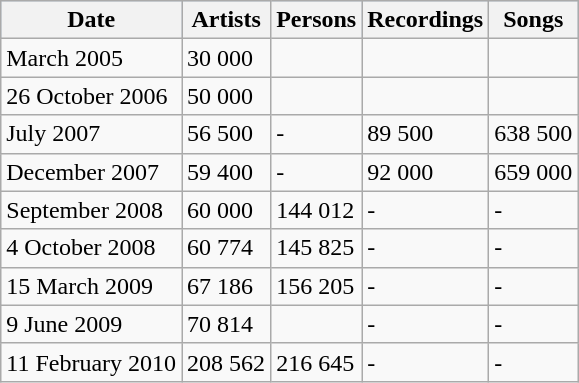<table class=wikitable>
<tr style="background:#abcdef;">
<th>Date</th>
<th>Artists</th>
<th>Persons</th>
<th>Recordings</th>
<th>Songs</th>
</tr>
<tr>
<td>March 2005</td>
<td>30 000</td>
<td></td>
<td></td>
<td></td>
</tr>
<tr>
<td>26 October 2006</td>
<td>50 000</td>
<td></td>
<td></td>
<td></td>
</tr>
<tr>
<td>July 2007</td>
<td>56 500</td>
<td>-</td>
<td>89 500</td>
<td>638 500</td>
</tr>
<tr>
<td>December 2007</td>
<td>59 400</td>
<td>-</td>
<td>92 000</td>
<td>659 000</td>
</tr>
<tr>
<td>September 2008</td>
<td>60 000</td>
<td>144 012</td>
<td>-</td>
<td>-</td>
</tr>
<tr>
<td>4 October 2008</td>
<td>60 774</td>
<td>145 825</td>
<td>-</td>
<td>-</td>
</tr>
<tr>
<td>15 March 2009</td>
<td>67 186</td>
<td>156 205 </td>
<td>-</td>
<td>-</td>
</tr>
<tr>
<td>9 June 2009</td>
<td>70 814 </td>
<td></td>
<td>-</td>
<td>-</td>
</tr>
<tr>
<td>11 February 2010</td>
<td>208 562</td>
<td>216 645</td>
<td>-</td>
<td>-</td>
</tr>
</table>
